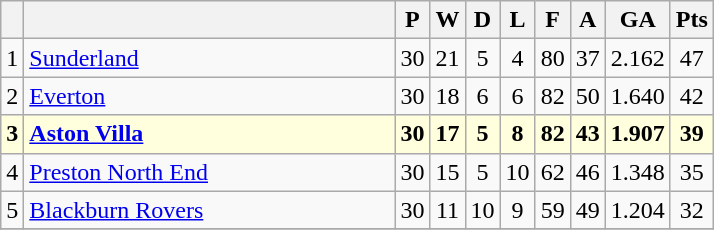<table class="wikitable" style="text-align:center">
<tr>
<th></th>
<th style="width:15em"></th>
<th>P</th>
<th>W</th>
<th>D</th>
<th>L</th>
<th>F</th>
<th>A</th>
<th>GA</th>
<th>Pts</th>
</tr>
<tr>
<td>1</td>
<td align="left"><a href='#'>Sunderland</a></td>
<td>30</td>
<td>21</td>
<td>5</td>
<td>4</td>
<td>80</td>
<td>37</td>
<td>2.162</td>
<td>47</td>
</tr>
<tr>
<td>2</td>
<td align="left"><a href='#'>Everton</a></td>
<td>30</td>
<td>18</td>
<td>6</td>
<td>6</td>
<td>82</td>
<td>50</td>
<td>1.640</td>
<td>42</td>
</tr>
<tr style="background:#ffffdd;">
<td><strong>3</strong></td>
<td align="left"><strong><a href='#'>Aston Villa</a></strong></td>
<td><strong>30</strong></td>
<td><strong>17</strong></td>
<td><strong>5</strong></td>
<td><strong>8</strong></td>
<td><strong>82</strong></td>
<td><strong>43</strong></td>
<td><strong>1.907</strong></td>
<td><strong>39</strong></td>
</tr>
<tr>
<td>4</td>
<td align="left"><a href='#'>Preston North End</a></td>
<td>30</td>
<td>15</td>
<td>5</td>
<td>10</td>
<td>62</td>
<td>46</td>
<td>1.348</td>
<td>35</td>
</tr>
<tr>
<td>5</td>
<td align="left"><a href='#'>Blackburn Rovers</a></td>
<td>30</td>
<td>11</td>
<td>10</td>
<td>9</td>
<td>59</td>
<td>49</td>
<td>1.204</td>
<td>32</td>
</tr>
<tr>
</tr>
</table>
